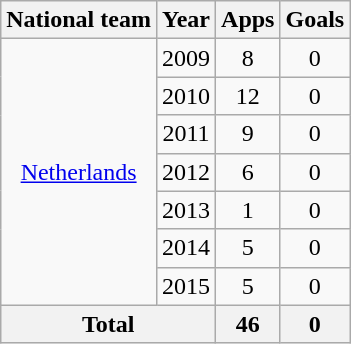<table class="wikitable" style="text-align:center">
<tr>
<th>National team</th>
<th>Year</th>
<th>Apps</th>
<th>Goals</th>
</tr>
<tr>
<td rowspan="7"><a href='#'>Netherlands</a></td>
<td>2009</td>
<td>8</td>
<td>0</td>
</tr>
<tr>
<td>2010</td>
<td>12</td>
<td>0</td>
</tr>
<tr>
<td>2011</td>
<td>9</td>
<td>0</td>
</tr>
<tr>
<td>2012</td>
<td>6</td>
<td>0</td>
</tr>
<tr>
<td>2013</td>
<td>1</td>
<td>0</td>
</tr>
<tr>
<td>2014</td>
<td>5</td>
<td>0</td>
</tr>
<tr>
<td>2015</td>
<td>5</td>
<td>0</td>
</tr>
<tr>
<th colspan="2">Total</th>
<th>46</th>
<th>0</th>
</tr>
</table>
